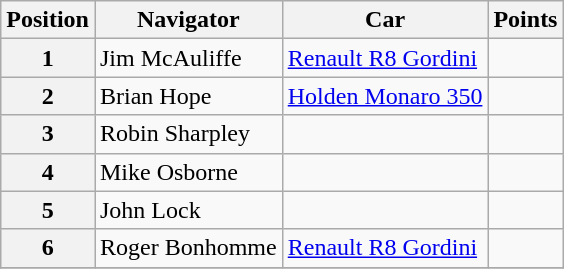<table class="wikitable" border="1">
<tr>
<th>Position</th>
<th>Navigator</th>
<th>Car</th>
<th>Points</th>
</tr>
<tr>
<th>1</th>
<td>Jim McAuliffe</td>
<td><a href='#'>Renault R8 Gordini</a></td>
<td align="center"></td>
</tr>
<tr>
<th>2</th>
<td>Brian Hope</td>
<td><a href='#'>Holden Monaro 350</a></td>
<td align="center"></td>
</tr>
<tr>
<th>3</th>
<td>Robin Sharpley</td>
<td></td>
<td align="center"></td>
</tr>
<tr>
<th>4</th>
<td>Mike Osborne</td>
<td></td>
<td align="center"></td>
</tr>
<tr>
<th>5</th>
<td>John Lock</td>
<td></td>
<td align="center"></td>
</tr>
<tr>
<th>6</th>
<td>Roger Bonhomme</td>
<td><a href='#'>Renault R8 Gordini</a></td>
<td align="center"></td>
</tr>
<tr>
</tr>
</table>
